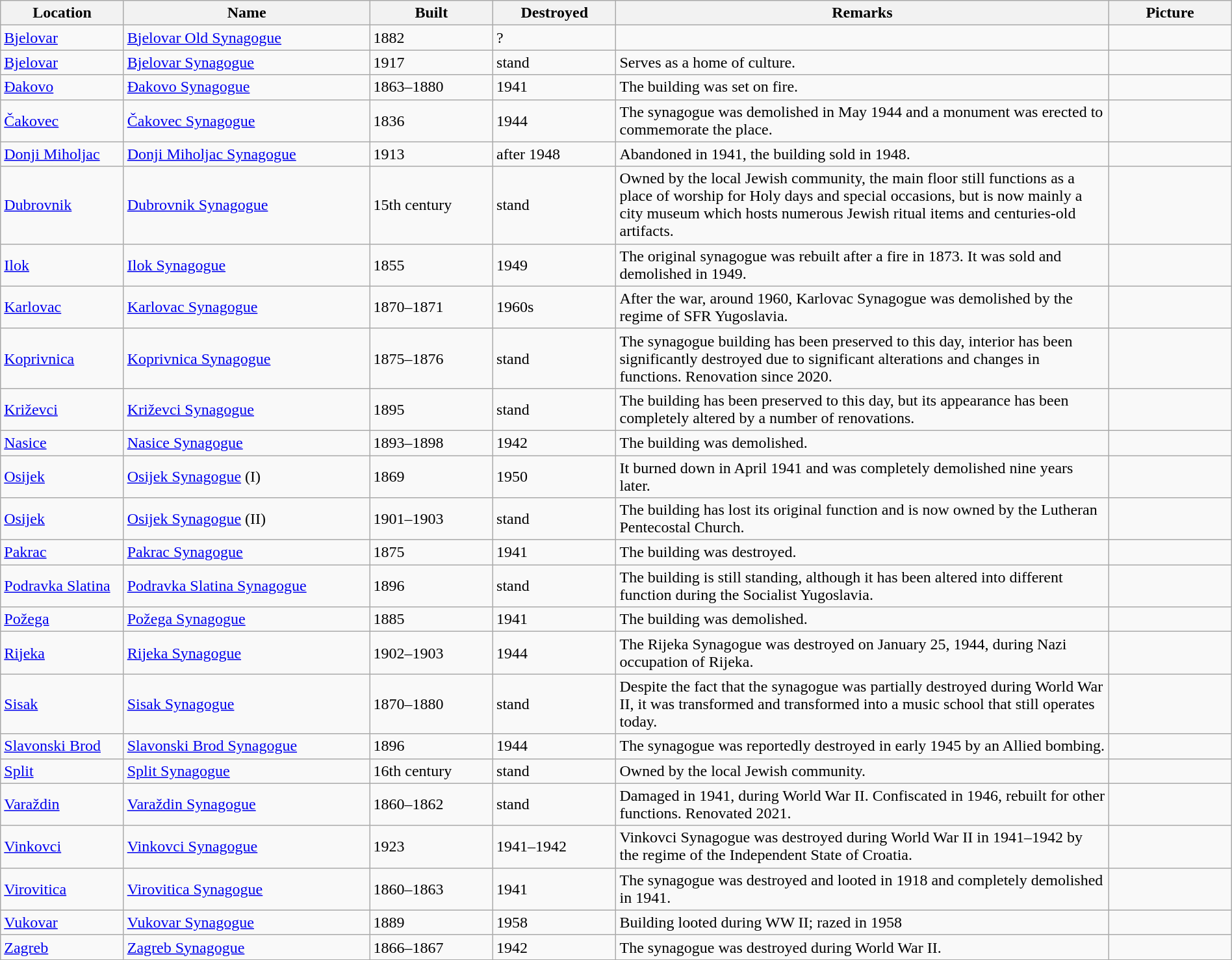<table class="wikitable sortable" width="100%">
<tr>
<th width="10%">Location</th>
<th width="20%">Name</th>
<th width="10%">Built</th>
<th width="10%">Destroyed</th>
<th width="40%" class="unsortable">Remarks</th>
<th width="10%" class="unsortable">Picture</th>
</tr>
<tr>
<td><a href='#'>Bjelovar</a></td>
<td><a href='#'>Bjelovar Old Synagogue</a></td>
<td>1882</td>
<td>?</td>
<td></td>
<td></td>
</tr>
<tr>
<td><a href='#'>Bjelovar</a></td>
<td><a href='#'>Bjelovar Synagogue</a></td>
<td>1917</td>
<td>stand</td>
<td>Serves as a home of culture.</td>
<td></td>
</tr>
<tr>
<td><a href='#'>Đakovo</a></td>
<td><a href='#'>Đakovo Synagogue</a></td>
<td>1863–1880</td>
<td>1941</td>
<td>The building was set on fire.</td>
<td></td>
</tr>
<tr>
<td><a href='#'>Čakovec</a></td>
<td><a href='#'>Čakovec Synagogue</a></td>
<td>1836</td>
<td>1944</td>
<td>The synagogue was demolished in May 1944 and a monument was erected to commemorate the place.</td>
<td></td>
</tr>
<tr>
<td><a href='#'>Donji Miholjac</a></td>
<td><a href='#'>Donji Miholjac Synagogue</a></td>
<td>1913</td>
<td>after 1948</td>
<td>Abandoned in 1941, the building sold in 1948.</td>
<td></td>
</tr>
<tr>
<td><a href='#'>Dubrovnik</a></td>
<td><a href='#'>Dubrovnik Synagogue</a></td>
<td>15th century</td>
<td>stand</td>
<td>Owned by the local Jewish community, the main floor still functions as a place of worship for Holy days and special occasions, but is now mainly a city museum which hosts numerous Jewish ritual items and centuries-old artifacts.</td>
<td></td>
</tr>
<tr>
<td><a href='#'>Ilok</a></td>
<td><a href='#'>Ilok Synagogue</a></td>
<td>1855</td>
<td>1949</td>
<td>The original synagogue was rebuilt after a fire in 1873. It was sold and demolished in 1949.</td>
<td></td>
</tr>
<tr>
<td><a href='#'>Karlovac</a></td>
<td><a href='#'>Karlovac Synagogue</a></td>
<td>1870–1871</td>
<td>1960s</td>
<td>After the war, around 1960, Karlovac Synagogue was demolished by the regime of SFR Yugoslavia.</td>
<td></td>
</tr>
<tr>
<td><a href='#'>Koprivnica</a></td>
<td><a href='#'>Koprivnica Synagogue</a></td>
<td>1875–1876</td>
<td>stand</td>
<td>The synagogue building has been preserved to this day, interior has been significantly destroyed due to significant alterations and changes in functions. Renovation since 2020.</td>
<td></td>
</tr>
<tr>
<td><a href='#'>Križevci</a></td>
<td><a href='#'>Križevci Synagogue</a></td>
<td>1895</td>
<td>stand</td>
<td>The building has been preserved to this day, but its appearance has been completely altered by a number of renovations.</td>
<td></td>
</tr>
<tr>
<td><a href='#'>Nasice</a></td>
<td><a href='#'>Nasice Synagogue</a></td>
<td>1893–1898</td>
<td>1942</td>
<td>The building was demolished.</td>
<td></td>
</tr>
<tr>
<td><a href='#'>Osijek</a></td>
<td><a href='#'>Osijek Synagogue</a> (I)</td>
<td>1869</td>
<td>1950</td>
<td>It burned down in April 1941 and was completely demolished nine years later.</td>
<td></td>
</tr>
<tr>
<td><a href='#'>Osijek</a></td>
<td><a href='#'>Osijek Synagogue</a> (II)</td>
<td>1901–1903</td>
<td>stand</td>
<td>The building has lost its original function and is now owned by the Lutheran Pentecostal Church.</td>
<td></td>
</tr>
<tr>
<td><a href='#'>Pakrac</a></td>
<td><a href='#'>Pakrac Synagogue</a></td>
<td>1875</td>
<td>1941</td>
<td>The building was destroyed.</td>
<td></td>
</tr>
<tr>
<td><a href='#'>Podravka Slatina</a></td>
<td><a href='#'>Podravka Slatina Synagogue</a></td>
<td>1896</td>
<td>stand</td>
<td>The building is still standing, although it has been altered into different function during the Socialist Yugoslavia.</td>
<td></td>
</tr>
<tr>
<td><a href='#'>Požega</a></td>
<td><a href='#'>Požega Synagogue</a></td>
<td>1885</td>
<td>1941</td>
<td>The building was demolished.</td>
<td></td>
</tr>
<tr>
<td><a href='#'>Rijeka</a></td>
<td><a href='#'>Rijeka Synagogue</a></td>
<td>1902–1903</td>
<td>1944</td>
<td>The Rijeka Synagogue was destroyed on January 25, 1944, during Nazi occupation of Rijeka.</td>
<td></td>
</tr>
<tr>
<td><a href='#'>Sisak</a></td>
<td><a href='#'>Sisak Synagogue</a></td>
<td>1870–1880</td>
<td>stand</td>
<td>Despite the fact that the synagogue was partially destroyed during World War II, it was transformed and transformed into a music school that still operates today.</td>
<td></td>
</tr>
<tr>
<td><a href='#'>Slavonski Brod</a></td>
<td><a href='#'>Slavonski Brod Synagogue</a></td>
<td>1896</td>
<td>1944</td>
<td>The synagogue was reportedly destroyed in early 1945 by an Allied bombing.</td>
<td></td>
</tr>
<tr>
<td><a href='#'>Split</a></td>
<td><a href='#'>Split Synagogue</a></td>
<td>16th century</td>
<td>stand</td>
<td>Owned by the local Jewish community.</td>
<td></td>
</tr>
<tr>
<td><a href='#'>Varaždin</a></td>
<td><a href='#'>Varaždin Synagogue</a></td>
<td>1860–1862</td>
<td>stand</td>
<td>Damaged in 1941, during World War II. Confiscated in 1946, rebuilt for other functions. Renovated 2021.</td>
<td></td>
</tr>
<tr>
<td><a href='#'>Vinkovci</a></td>
<td><a href='#'>Vinkovci Synagogue</a></td>
<td>1923</td>
<td>1941–1942</td>
<td>Vinkovci Synagogue was destroyed during World War II in 1941–1942 by the regime of the Independent State of Croatia.</td>
<td></td>
</tr>
<tr>
<td><a href='#'>Virovitica</a></td>
<td><a href='#'>Virovitica Synagogue</a></td>
<td>1860–1863</td>
<td>1941</td>
<td>The synagogue was destroyed and looted in 1918 and completely demolished in 1941.</td>
<td></td>
</tr>
<tr>
<td><a href='#'>Vukovar</a></td>
<td><a href='#'>Vukovar Synagogue</a></td>
<td>1889</td>
<td>1958</td>
<td>Building looted during WW II; razed in 1958</td>
<td></td>
</tr>
<tr>
<td><a href='#'>Zagreb</a></td>
<td><a href='#'>Zagreb Synagogue</a></td>
<td>1866–1867</td>
<td>1942</td>
<td>The synagogue was destroyed during World War II.</td>
<td></td>
</tr>
</table>
